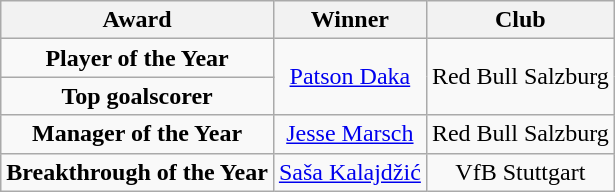<table class="wikitable" style="text-align:center">
<tr>
<th><strong>Award</strong></th>
<th>Winner</th>
<th>Club</th>
</tr>
<tr>
<td><strong>Player of the Year</strong></td>
<td rowspan="2"> <a href='#'>Patson Daka</a></td>
<td rowspan="2">Red Bull Salzburg</td>
</tr>
<tr>
<td><strong>Top goalscorer</strong></td>
</tr>
<tr>
<td><strong>Manager of the Year</strong></td>
<td> <a href='#'>Jesse Marsch</a></td>
<td>Red Bull Salzburg</td>
</tr>
<tr>
<td><strong>Breakthrough of the Year</strong></td>
<td> <a href='#'>Saša Kalajdžić</a></td>
<td>VfB Stuttgart</td>
</tr>
</table>
